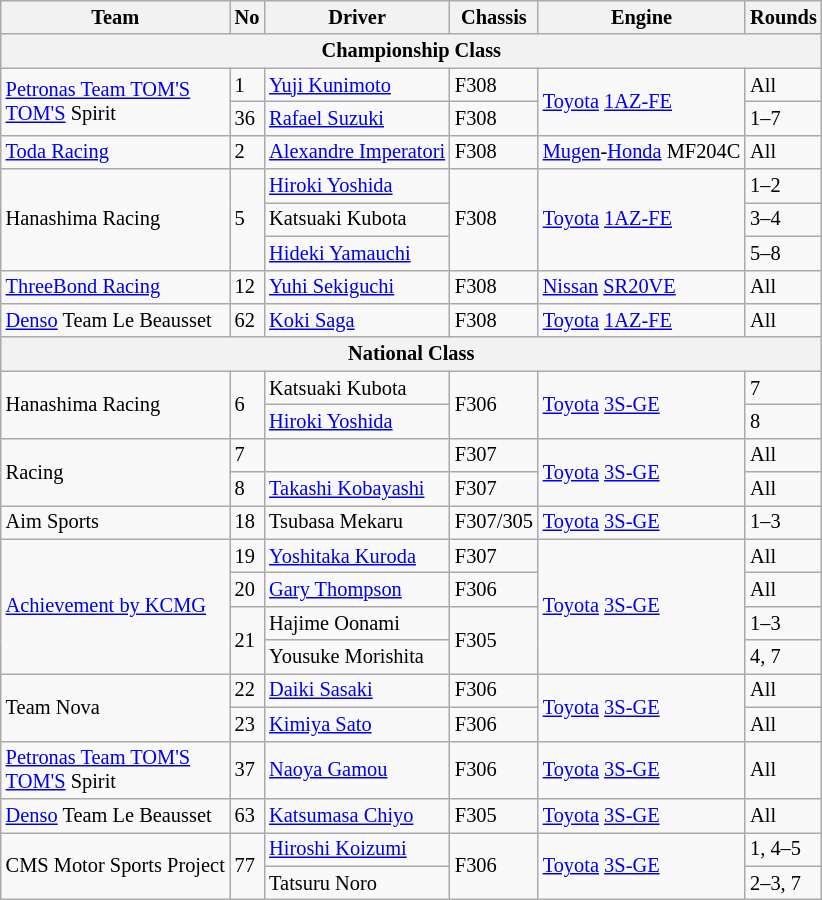<table class="wikitable" style="font-size: 85%;">
<tr>
<th>Team</th>
<th>No</th>
<th>Driver</th>
<th>Chassis</th>
<th>Engine</th>
<th>Rounds</th>
</tr>
<tr>
<th colspan=6>Championship Class</th>
</tr>
<tr>
<td rowspan=2><a href='#'>Petronas Team TOM'S</a><br><a href='#'>TOM'S</a> Spirit</td>
<td>1</td>
<td> <a href='#'>Yuji Kunimoto</a></td>
<td>F308</td>
<td rowspan=2><a href='#'>Toyota</a> <a href='#'>1AZ-FE</a></td>
<td>All</td>
</tr>
<tr>
<td>36</td>
<td> <a href='#'>Rafael Suzuki</a></td>
<td>F308</td>
<td>1–7</td>
</tr>
<tr>
<td><a href='#'>Toda Racing</a></td>
<td>2</td>
<td> <a href='#'>Alexandre Imperatori</a></td>
<td>F308</td>
<td><a href='#'>Mugen</a>-<a href='#'>Honda</a> MF204C</td>
<td>All</td>
</tr>
<tr>
<td rowspan=3>Hanashima Racing</td>
<td rowspan=3>5</td>
<td> <a href='#'>Hiroki Yoshida</a></td>
<td rowspan=3>F308</td>
<td rowspan=3><a href='#'>Toyota</a> <a href='#'>1AZ-FE</a></td>
<td>1–2</td>
</tr>
<tr>
<td> Katsuaki Kubota</td>
<td>3–4</td>
</tr>
<tr>
<td> <a href='#'>Hideki Yamauchi</a></td>
<td>5–8</td>
</tr>
<tr>
<td><a href='#'>ThreeBond Racing</a></td>
<td>12</td>
<td> <a href='#'>Yuhi Sekiguchi</a></td>
<td>F308</td>
<td><a href='#'>Nissan</a> <a href='#'>SR20VE</a></td>
<td>All</td>
</tr>
<tr>
<td><a href='#'>Denso</a> Team Le Beausset</td>
<td>62</td>
<td> <a href='#'>Koki Saga</a></td>
<td>F308</td>
<td><a href='#'>Toyota</a> <a href='#'>1AZ-FE</a></td>
<td>All</td>
</tr>
<tr>
<th colspan=6>National Class</th>
</tr>
<tr>
<td rowspan=2>Hanashima Racing</td>
<td rowspan=2>6</td>
<td> Katsuaki Kubota</td>
<td rowspan=2>F306</td>
<td rowspan=2><a href='#'>Toyota</a> <a href='#'>3S-GE</a></td>
<td>7</td>
</tr>
<tr>
<td> <a href='#'>Hiroki Yoshida</a></td>
<td>8</td>
</tr>
<tr>
<td rowspan=2> Racing</td>
<td>7</td>
<td> </td>
<td>F307</td>
<td rowspan=2><a href='#'>Toyota</a> <a href='#'>3S-GE</a></td>
<td>All</td>
</tr>
<tr>
<td>8</td>
<td> <a href='#'>Takashi Kobayashi</a></td>
<td>F307</td>
<td>All</td>
</tr>
<tr>
<td>Aim Sports</td>
<td>18</td>
<td> Tsubasa Mekaru</td>
<td>F307/305</td>
<td><a href='#'>Toyota</a> <a href='#'>3S-GE</a></td>
<td>1–3</td>
</tr>
<tr>
<td rowspan=4><a href='#'>Achievement by KCMG</a></td>
<td>19</td>
<td> <a href='#'>Yoshitaka Kuroda</a></td>
<td>F307</td>
<td rowspan=4><a href='#'>Toyota</a> <a href='#'>3S-GE</a></td>
<td>All</td>
</tr>
<tr>
<td>20</td>
<td> <a href='#'>Gary Thompson</a></td>
<td>F306</td>
<td>All</td>
</tr>
<tr>
<td rowspan=2>21</td>
<td> Hajime Oonami</td>
<td rowspan=2>F305</td>
<td>1–3</td>
</tr>
<tr>
<td> Yousuke Morishita</td>
<td>4, 7</td>
</tr>
<tr>
<td rowspan=2>Team Nova</td>
<td>22</td>
<td> <a href='#'>Daiki Sasaki</a></td>
<td>F306</td>
<td rowspan=2><a href='#'>Toyota</a> <a href='#'>3S-GE</a></td>
<td>All</td>
</tr>
<tr>
<td>23</td>
<td> <a href='#'>Kimiya Sato</a></td>
<td>F306</td>
<td>All</td>
</tr>
<tr>
<td><a href='#'>Petronas Team TOM'S</a><br><a href='#'>TOM'S</a> Spirit</td>
<td>37</td>
<td> <a href='#'>Naoya Gamou</a></td>
<td>F306</td>
<td><a href='#'>Toyota</a> <a href='#'>3S-GE</a></td>
<td>All</td>
</tr>
<tr>
<td><a href='#'>Denso</a> Team Le Beausset</td>
<td>63</td>
<td> <a href='#'>Katsumasa Chiyo</a></td>
<td>F305</td>
<td><a href='#'>Toyota</a> <a href='#'>3S-GE</a></td>
<td>All</td>
</tr>
<tr>
<td rowspan=2>CMS Motor Sports Project</td>
<td rowspan=2>77</td>
<td> <a href='#'>Hiroshi Koizumi</a></td>
<td rowspan=2>F306</td>
<td rowspan=2><a href='#'>Toyota</a> <a href='#'>3S-GE</a></td>
<td>1, 4–5</td>
</tr>
<tr>
<td> Tatsuru Noro</td>
<td>2–3, 7</td>
</tr>
</table>
